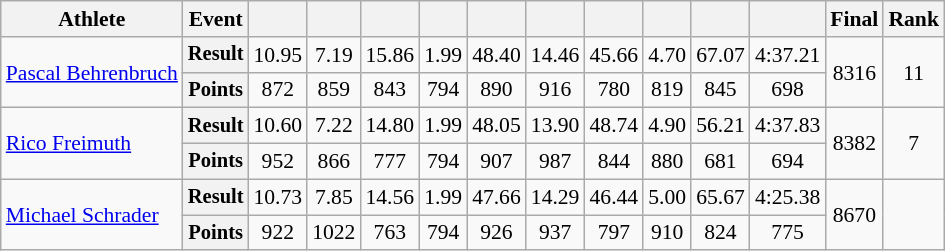<table class="wikitable" style="font-size:90%">
<tr>
<th>Athlete</th>
<th>Event</th>
<th></th>
<th></th>
<th></th>
<th></th>
<th></th>
<th></th>
<th></th>
<th></th>
<th></th>
<th></th>
<th>Final</th>
<th>Rank</th>
</tr>
<tr align=center>
<td rowspan=2 align=left><a href='#'>Pascal Behrenbruch</a></td>
<th style="font-size:95%">Result</th>
<td>10.95</td>
<td>7.19</td>
<td>15.86</td>
<td>1.99</td>
<td>48.40</td>
<td>14.46</td>
<td>45.66</td>
<td>4.70</td>
<td>67.07</td>
<td>4:37.21</td>
<td rowspan=2>8316</td>
<td rowspan=2>11</td>
</tr>
<tr align=center>
<th style="font-size:95%">Points</th>
<td>872</td>
<td>859</td>
<td>843</td>
<td>794</td>
<td>890</td>
<td>916</td>
<td>780</td>
<td>819</td>
<td>845</td>
<td>698</td>
</tr>
<tr align=center>
<td rowspan=2 align=left><a href='#'>Rico Freimuth</a></td>
<th style="font-size:95%">Result</th>
<td>10.60</td>
<td>7.22</td>
<td>14.80</td>
<td>1.99</td>
<td>48.05</td>
<td>13.90</td>
<td>48.74</td>
<td>4.90</td>
<td>56.21</td>
<td>4:37.83</td>
<td rowspan=2>8382</td>
<td rowspan=2>7</td>
</tr>
<tr align=center>
<th style="font-size:95%">Points</th>
<td>952</td>
<td>866</td>
<td>777</td>
<td>794</td>
<td>907</td>
<td>987</td>
<td>844</td>
<td>880</td>
<td>681</td>
<td>694</td>
</tr>
<tr align=center>
<td rowspan=2 align=left><a href='#'>Michael Schrader</a></td>
<th style="font-size:95%">Result</th>
<td>10.73</td>
<td>7.85</td>
<td>14.56</td>
<td>1.99</td>
<td>47.66</td>
<td>14.29</td>
<td>46.44</td>
<td>5.00</td>
<td>65.67</td>
<td>4:25.38</td>
<td rowspan=2>8670</td>
<td rowspan=2></td>
</tr>
<tr align=center>
<th style="font-size:95%">Points</th>
<td>922</td>
<td>1022</td>
<td>763</td>
<td>794</td>
<td>926</td>
<td>937</td>
<td>797</td>
<td>910</td>
<td>824</td>
<td>775</td>
</tr>
</table>
